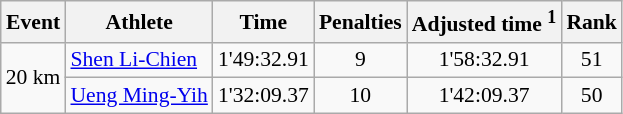<table class="wikitable" style="font-size:90%">
<tr>
<th>Event</th>
<th>Athlete</th>
<th>Time</th>
<th>Penalties</th>
<th>Adjusted time <sup>1</sup></th>
<th>Rank</th>
</tr>
<tr>
<td rowspan="2">20 km</td>
<td><a href='#'>Shen Li-Chien</a></td>
<td align="center">1'49:32.91</td>
<td align="center">9</td>
<td align="center">1'58:32.91</td>
<td align="center">51</td>
</tr>
<tr>
<td><a href='#'>Ueng Ming-Yih</a></td>
<td align="center">1'32:09.37</td>
<td align="center">10</td>
<td align="center">1'42:09.37</td>
<td align="center">50</td>
</tr>
</table>
